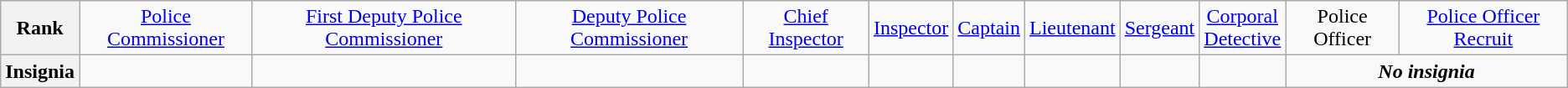<table class="wikitable">
<tr style="text-align:center;">
<th>Rank</th>
<td><a href='#'>Police Commissioner</a></td>
<td><a href='#'>First Deputy Police Commissioner</a></td>
<td><a href='#'>Deputy Police Commissioner</a></td>
<td><a href='#'>Chief Inspector</a></td>
<td><a href='#'>Inspector</a></td>
<td><a href='#'>Captain</a></td>
<td><a href='#'>Lieutenant</a></td>
<td><a href='#'>Sergeant</a></td>
<td><a href='#'>Corporal</a><br><a href='#'>Detective</a></td>
<td>Police Officer</td>
<td><a href='#'>Police Officer Recruit</a></td>
</tr>
<tr style="text-align:center;">
<th>Insignia</th>
<td></td>
<td></td>
<td></td>
<td></td>
<td></td>
<td></td>
<td></td>
<td></td>
<td></td>
<td colspan=2><strong><em>No insignia</em></strong></td>
</tr>
</table>
